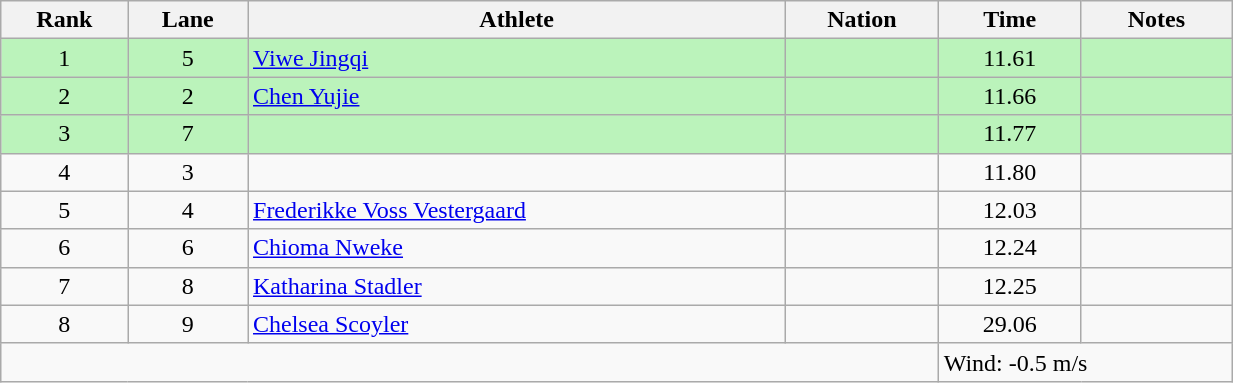<table class="wikitable sortable" style="text-align:center;width: 65%;">
<tr>
<th scope="col">Rank</th>
<th scope="col">Lane</th>
<th scope="col">Athlete</th>
<th scope="col">Nation</th>
<th scope="col">Time</th>
<th scope="col">Notes</th>
</tr>
<tr bgcolor=bbf3bb>
<td>1</td>
<td>5</td>
<td align=left><a href='#'>Viwe Jingqi</a></td>
<td align=left></td>
<td>11.61</td>
<td></td>
</tr>
<tr bgcolor=bbf3bb>
<td>2</td>
<td>2</td>
<td align=left><a href='#'>Chen Yujie</a></td>
<td align=left></td>
<td>11.66</td>
<td></td>
</tr>
<tr bgcolor=bbf3bb>
<td>3</td>
<td>7</td>
<td align=left></td>
<td align=left></td>
<td>11.77</td>
<td></td>
</tr>
<tr>
<td>4</td>
<td>3</td>
<td align=left></td>
<td align=left></td>
<td>11.80</td>
<td></td>
</tr>
<tr>
<td>5</td>
<td>4</td>
<td align=left><a href='#'>Frederikke Voss Vestergaard</a></td>
<td align=left></td>
<td>12.03</td>
<td></td>
</tr>
<tr>
<td>6</td>
<td>6</td>
<td align=left><a href='#'>Chioma Nweke</a></td>
<td align=left></td>
<td>12.24</td>
<td></td>
</tr>
<tr>
<td>7</td>
<td>8</td>
<td align=left><a href='#'>Katharina Stadler</a></td>
<td align=left></td>
<td>12.25</td>
<td></td>
</tr>
<tr>
<td>8</td>
<td>9</td>
<td align=left><a href='#'>Chelsea Scoyler</a></td>
<td align=left></td>
<td>29.06</td>
<td></td>
</tr>
<tr class="sortbottom">
<td colspan="4"></td>
<td colspan="2" style="text-align:left;">Wind: -0.5 m/s</td>
</tr>
</table>
